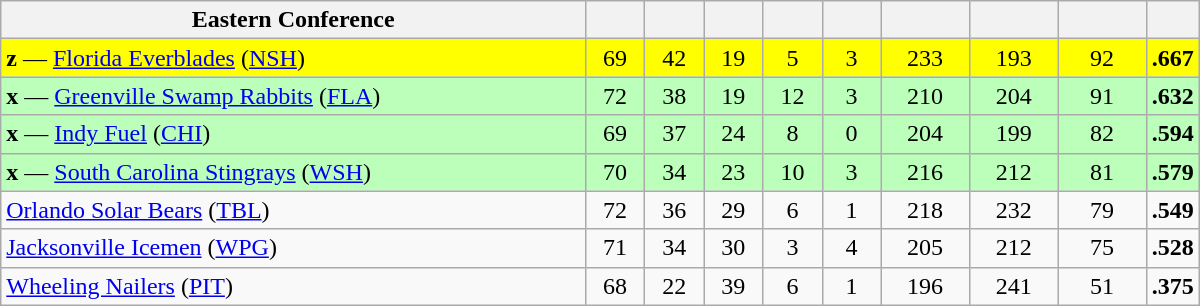<table class="wikitable sortable" style="text-align:center; width:50em">
<tr>
<th style="width:50%;" class="unsortable">Eastern Conference</th>
<th width="5%"></th>
<th width="5%"></th>
<th width="5%"></th>
<th width="5%"></th>
<th width="5%"></th>
<th width="7.5%"></th>
<th width="7.5%"></th>
<th width="7.5%"></th>
<th width="7.5%"></th>
</tr>
<tr bgcolor=#FFFF00>
<td align=left><strong>z</strong> — <a href='#'>Florida Everblades</a> (<a href='#'>NSH</a>)</td>
<td>69</td>
<td>42</td>
<td>19</td>
<td>5</td>
<td>3</td>
<td>233</td>
<td>193</td>
<td>92</td>
<td><strong>.667</strong></td>
</tr>
<tr bgcolor=#bbffbb>
<td align=left><strong>x</strong> — <a href='#'>Greenville Swamp Rabbits</a> (<a href='#'>FLA</a>)</td>
<td>72</td>
<td>38</td>
<td>19</td>
<td>12</td>
<td>3</td>
<td>210</td>
<td>204</td>
<td>91</td>
<td><strong>.632</strong></td>
</tr>
<tr bgcolor=#bbffbb>
<td align=left><strong>x</strong> — <a href='#'>Indy Fuel</a> (<a href='#'>CHI</a>)</td>
<td>69</td>
<td>37</td>
<td>24</td>
<td>8</td>
<td>0</td>
<td>204</td>
<td>199</td>
<td>82</td>
<td><strong>.594</strong></td>
</tr>
<tr bgcolor=#bbffbb>
<td align=left><strong>x</strong> — <a href='#'>South Carolina Stingrays</a> (<a href='#'>WSH</a>)</td>
<td>70</td>
<td>34</td>
<td>23</td>
<td>10</td>
<td>3</td>
<td>216</td>
<td>212</td>
<td>81</td>
<td><strong>.579</strong></td>
</tr>
<tr bgcolor=>
<td align=left><a href='#'>Orlando Solar Bears</a> (<a href='#'>TBL</a>)</td>
<td>72</td>
<td>36</td>
<td>29</td>
<td>6</td>
<td>1</td>
<td>218</td>
<td>232</td>
<td>79</td>
<td><strong>.549</strong></td>
</tr>
<tr bgcolor=>
<td align=left><a href='#'>Jacksonville Icemen</a> (<a href='#'>WPG</a>)</td>
<td>71</td>
<td>34</td>
<td>30</td>
<td>3</td>
<td>4</td>
<td>205</td>
<td>212</td>
<td>75</td>
<td><strong>.528</strong></td>
</tr>
<tr bgcolor=>
<td align=left><a href='#'>Wheeling Nailers</a> (<a href='#'>PIT</a>)</td>
<td>68</td>
<td>22</td>
<td>39</td>
<td>6</td>
<td>1</td>
<td>196</td>
<td>241</td>
<td>51</td>
<td><strong>.375</strong></td>
</tr>
</table>
